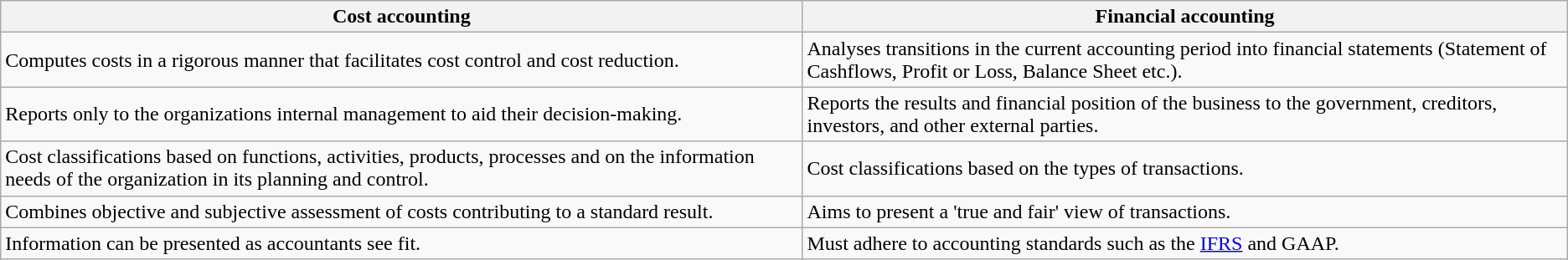<table class="wikitable">
<tr>
<th>Cost accounting</th>
<th>Financial accounting</th>
</tr>
<tr>
<td>Computes costs in a rigorous manner that facilitates cost control and cost reduction.</td>
<td>Analyses transitions in the current accounting period into financial statements (Statement of Cashflows, Profit or Loss, Balance Sheet etc.).</td>
</tr>
<tr>
<td>Reports only to the organizations internal management to aid their decision-making.</td>
<td>Reports the results and financial position of the business to the government, creditors, investors, and other external parties.</td>
</tr>
<tr>
<td>Cost classifications based on functions, activities, products, processes and on the information needs of the organization in its planning and control.</td>
<td>Cost classifications based on the types of transactions.</td>
</tr>
<tr>
<td>Combines objective and subjective assessment of costs contributing to a standard result.</td>
<td>Aims to present a 'true and fair' view of transactions.</td>
</tr>
<tr>
<td>Information can be presented as accountants see fit.</td>
<td>Must adhere to accounting standards such as the <a href='#'>IFRS</a> and GAAP.</td>
</tr>
</table>
